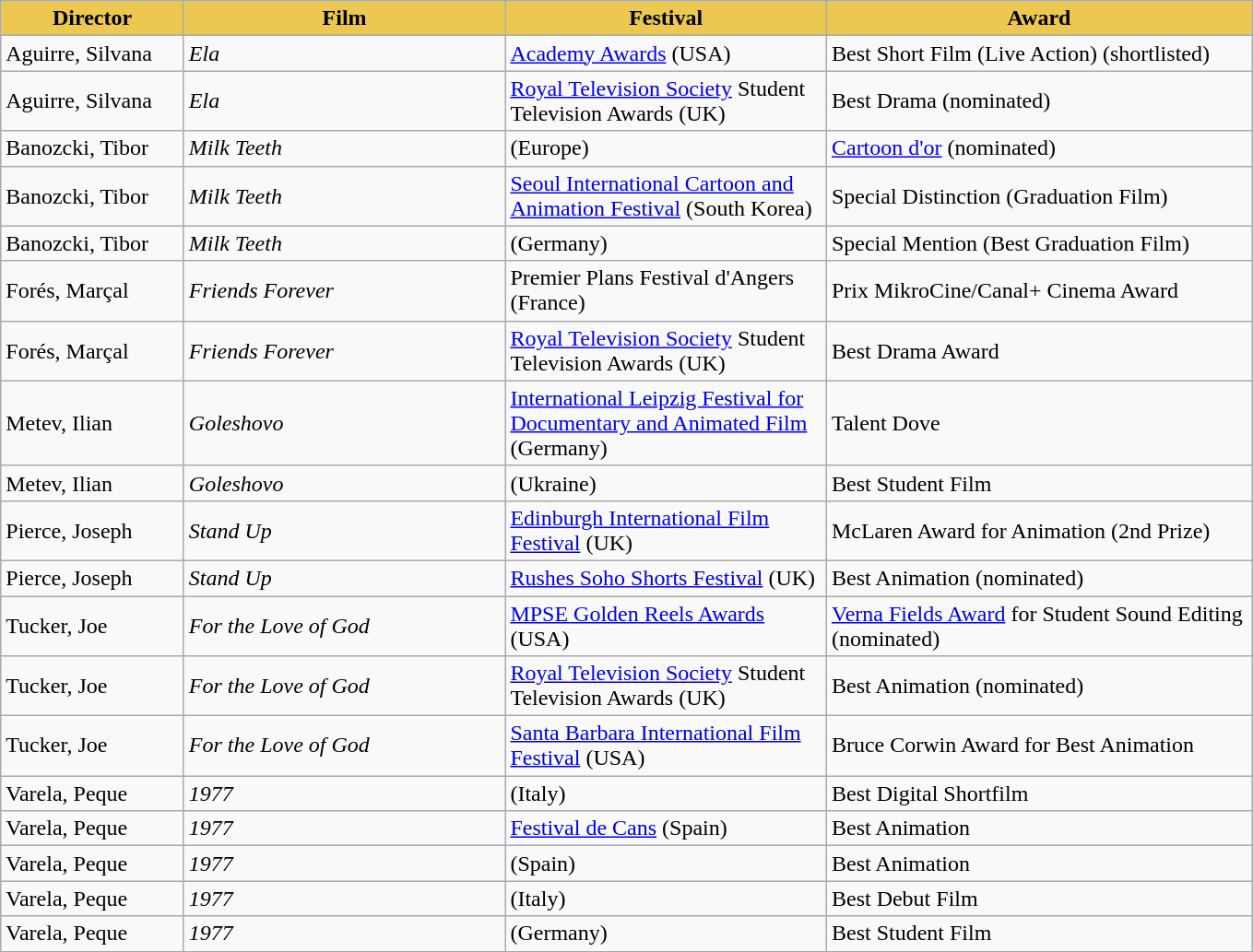<table class="wikitable sortable">
<tr>
<th style="width: 125px; background: #ecc850;">Director</th>
<th style="width: 225px; background: #ecc850;">Film</th>
<th style="width: 225px; background: #ecc850;">Festival</th>
<th style="width: 300px; background: #ecc850;">Award</th>
</tr>
<tr>
<td>Aguirre, Silvana</td>
<td><em>Ela</em></td>
<td><a href='#'>Academy Awards</a> (USA)</td>
<td>Best Short Film (Live Action) (shortlisted)</td>
</tr>
<tr>
<td>Aguirre, Silvana</td>
<td><em>Ela</em></td>
<td><a href='#'>Royal Television Society</a> Student Television Awards (UK)</td>
<td>Best Drama (nominated)</td>
</tr>
<tr>
<td>Banozcki, Tibor</td>
<td><em>Milk Teeth</em></td>
<td> (Europe)</td>
<td><a href='#'>Cartoon d'or</a> (nominated)</td>
</tr>
<tr>
<td>Banozcki, Tibor</td>
<td><em>Milk Teeth</em></td>
<td><a href='#'>Seoul International Cartoon and Animation Festival</a> (South Korea)</td>
<td>Special Distinction (Graduation Film)</td>
</tr>
<tr>
<td>Banozcki, Tibor</td>
<td><em>Milk Teeth</em></td>
<td> (Germany)</td>
<td>Special Mention (Best Graduation Film)</td>
</tr>
<tr>
<td>Forés, Marçal</td>
<td><em>Friends Forever</em></td>
<td>Premier Plans Festival d'Angers (France)</td>
<td>Prix MikroCine/Canal+ Cinema Award</td>
</tr>
<tr>
<td>Forés, Marçal</td>
<td><em>Friends Forever</em></td>
<td><a href='#'>Royal Television Society</a> Student Television Awards (UK)</td>
<td>Best Drama Award</td>
</tr>
<tr>
<td>Metev, Ilian</td>
<td><em>Goleshovo</em></td>
<td><a href='#'>International Leipzig Festival for Documentary and Animated Film</a> (Germany)</td>
<td>Talent Dove</td>
</tr>
<tr>
<td>Metev, Ilian</td>
<td><em>Goleshovo</em></td>
<td> (Ukraine)</td>
<td>Best Student Film</td>
</tr>
<tr>
<td>Pierce, Joseph</td>
<td><em>Stand Up</em></td>
<td><a href='#'>Edinburgh International Film Festival</a> (UK)</td>
<td>McLaren Award for Animation (2nd Prize)</td>
</tr>
<tr>
<td>Pierce, Joseph</td>
<td><em>Stand Up</em></td>
<td><a href='#'>Rushes Soho Shorts Festival</a> (UK)</td>
<td>Best Animation (nominated)</td>
</tr>
<tr>
<td>Tucker, Joe</td>
<td><em>For the Love of God</em></td>
<td><a href='#'>MPSE Golden Reels Awards</a> (USA)</td>
<td><a href='#'>Verna Fields Award</a> for Student Sound Editing (nominated)</td>
</tr>
<tr>
<td>Tucker, Joe</td>
<td><em>For the Love of God</em></td>
<td><a href='#'>Royal Television Society</a> Student Television Awards (UK)</td>
<td>Best Animation (nominated)</td>
</tr>
<tr>
<td>Tucker, Joe</td>
<td><em>For the Love of God</em></td>
<td><a href='#'>Santa Barbara International Film Festival</a> (USA)</td>
<td>Bruce Corwin Award for Best Animation</td>
</tr>
<tr>
<td>Varela, Peque</td>
<td><em>1977</em></td>
<td> (Italy)</td>
<td>Best Digital Shortfilm</td>
</tr>
<tr>
<td>Varela, Peque</td>
<td><em>1977</em></td>
<td><a href='#'>Festival de Cans</a> (Spain)</td>
<td>Best Animation</td>
</tr>
<tr>
<td>Varela, Peque</td>
<td><em>1977</em></td>
<td> (Spain)</td>
<td>Best Animation</td>
</tr>
<tr>
<td>Varela, Peque</td>
<td><em>1977</em></td>
<td> (Italy)</td>
<td>Best Debut Film</td>
</tr>
<tr>
<td>Varela, Peque</td>
<td><em>1977</em></td>
<td> (Germany)</td>
<td>Best Student Film</td>
</tr>
</table>
